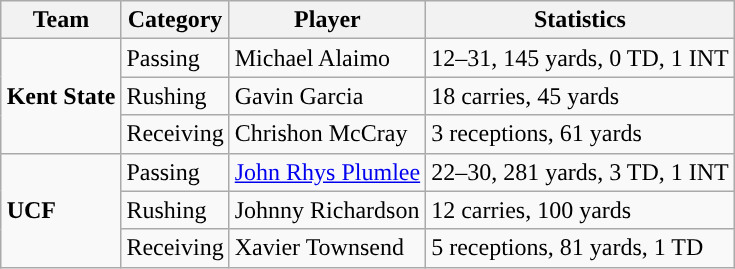<table class="wikitable" style="float: right;">
<tr>
<th>Team</th>
<th>Category</th>
<th>Player</th>
<th>Statistics</th>
</tr>
<tr>
<td rowspan=3><strong>Kent State</strong></td>
<td>Passing</td>
<td>Michael Alaimo</td>
<td>12–31, 145 yards, 0 TD, 1 INT</td>
</tr>
<tr>
<td>Rushing</td>
<td>Gavin Garcia</td>
<td>18 carries, 45 yards</td>
</tr>
<tr>
<td>Receiving</td>
<td>Chrishon McCray</td>
<td>3 receptions, 61 yards</td>
</tr>
<tr>
<td rowspan=3><strong>UCF</strong></td>
<td>Passing</td>
<td><a href='#'>John Rhys Plumlee</a></td>
<td>22–30, 281 yards, 3 TD, 1 INT</td>
</tr>
<tr>
<td>Rushing</td>
<td>Johnny Richardson</td>
<td>12 carries, 100 yards</td>
</tr>
<tr>
<td>Receiving</td>
<td>Xavier Townsend</td>
<td>5 receptions, 81 yards, 1 TD</td>
</tr>
</table>
